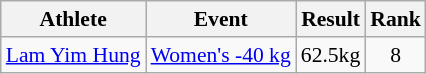<table class="wikitable" style="font-size:90%">
<tr>
<th>Athlete</th>
<th>Event</th>
<th>Result</th>
<th>Rank</th>
</tr>
<tr>
<td><a href='#'>Lam Yim Hung</a></td>
<td><a href='#'>Women's -40 kg</a></td>
<td align="center">62.5kg</td>
<td align="center">8</td>
</tr>
</table>
